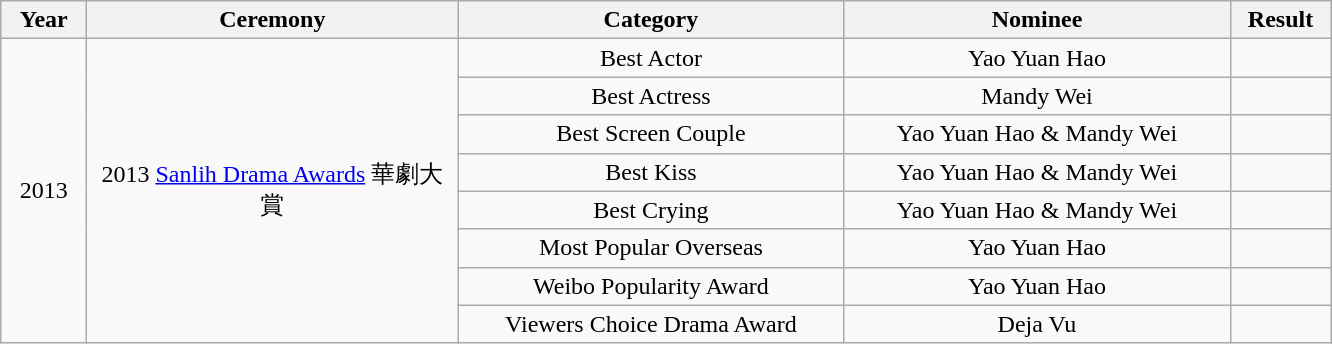<table class="wikitable">
<tr>
<th style="width:50px;">Year</th>
<th style="width:240px;">Ceremony</th>
<th style="width:250px;">Category</th>
<th style="width:250px;">Nominee</th>
<th style="width:60px;">Result</th>
</tr>
<tr>
<td align="center" rowspan=11>2013</td>
<td align="center" rowspan=11>2013 <a href='#'>Sanlih Drama Awards</a> 華劇大賞</td>
<td align="center">Best Actor</td>
<td align="center">Yao Yuan Hao</td>
<td></td>
</tr>
<tr>
<td align="center">Best Actress</td>
<td align="center">Mandy Wei</td>
<td></td>
</tr>
<tr>
<td align="center">Best Screen Couple</td>
<td align="center">Yao Yuan Hao & Mandy Wei</td>
<td></td>
</tr>
<tr>
<td align="center">Best Kiss</td>
<td align="center">Yao Yuan Hao & Mandy Wei</td>
<td></td>
</tr>
<tr>
<td align="center">Best Crying</td>
<td align="center">Yao Yuan Hao & Mandy Wei</td>
<td></td>
</tr>
<tr>
<td align="center">Most Popular Overseas</td>
<td align="center">Yao Yuan Hao</td>
<td></td>
</tr>
<tr>
<td align="center">Weibo Popularity Award</td>
<td align="center">Yao Yuan Hao</td>
<td></td>
</tr>
<tr>
<td align="center">Viewers Choice Drama Award</td>
<td align="center">Deja Vu</td>
<td></td>
</tr>
</table>
